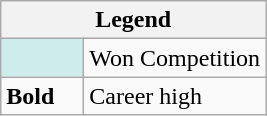<table class="wikitable">
<tr>
<th colspan="2">Legend</th>
</tr>
<tr>
<td style="background:#cfecec; width:3em;"></td>
<td>Won Competition</td>
</tr>
<tr>
<td><strong>Bold</strong></td>
<td>Career high</td>
</tr>
</table>
